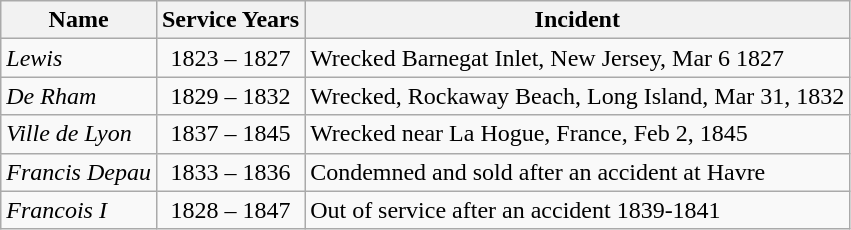<table Class="wikitable">
<tr>
<th>Name</th>
<th>Service Years</th>
<th>Incident</th>
</tr>
<tr>
<td><em>Lewis</em></td>
<td style="text-align:center;">1823 – 1827</td>
<td style="text-align:left;">Wrecked Barnegat Inlet, New Jersey, Mar 6 1827</td>
</tr>
<tr>
<td><em>De Rham</em></td>
<td style="text-align:center;">1829 – 1832</td>
<td style="text-align:left;">Wrecked, Rockaway Beach, Long Island, Mar 31, 1832</td>
</tr>
<tr>
<td><em>Ville de Lyon</em></td>
<td style="text-align:center;">1837 – 1845</td>
<td style="text-align:left;">Wrecked near La Hogue, France, Feb 2, 1845</td>
</tr>
<tr>
<td><em>Francis Depau</em></td>
<td style="text-align:center;">1833 – 1836</td>
<td style="text-align:left;">Condemned and sold after an accident at Havre</td>
</tr>
<tr>
<td><em>Francois I</em></td>
<td style="text-align:center;">1828 – 1847</td>
<td style="text-align:left;">Out of service after an accident 1839-1841</td>
</tr>
</table>
